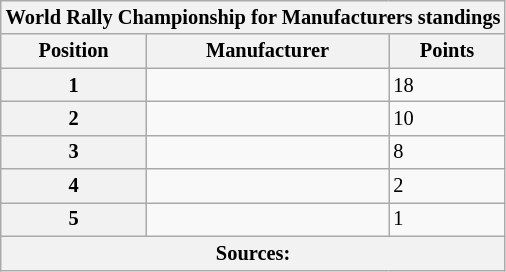<table class="wikitable plainrowheaders sortable" style="font-size: 85%">
<tr>
<th scope=row colspan="3" style="text-align: center;"><strong>World Rally Championship for Manufacturers standings</strong></th>
</tr>
<tr>
<th scope=col>Position</th>
<th scope=col>Manufacturer</th>
<th scope=col>Points</th>
</tr>
<tr>
<th scope=row style="text-align: center;">1</th>
<td></td>
<td>18</td>
</tr>
<tr>
<th scope=row style="text-align: center;">2</th>
<td></td>
<td>10</td>
</tr>
<tr>
<th scope=row style="text-align: center;">3</th>
<td></td>
<td>8</td>
</tr>
<tr>
<th scope=row style="text-align: center;">4</th>
<td></td>
<td>2</td>
</tr>
<tr>
<th scope=row style="text-align: center;">5</th>
<td></td>
<td>1</td>
</tr>
<tr>
<th scope=row colspan="3" style="text-align: center;">Sources:</th>
</tr>
</table>
